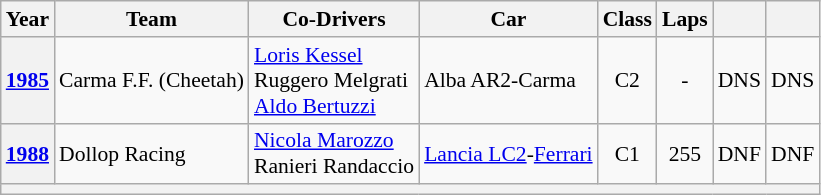<table class="wikitable" style="text-align:center; font-size:90%">
<tr>
<th>Year</th>
<th>Team</th>
<th>Co-Drivers</th>
<th>Car</th>
<th>Class</th>
<th>Laps</th>
<th></th>
<th></th>
</tr>
<tr>
<th><a href='#'>1985</a></th>
<td align="left"> Carma F.F. (Cheetah)</td>
<td align="left"> <a href='#'>Loris Kessel</a><br> Ruggero Melgrati<br> <a href='#'>Aldo Bertuzzi</a></td>
<td align="left">Alba AR2-Carma</td>
<td>C2</td>
<td>-</td>
<td>DNS</td>
<td>DNS</td>
</tr>
<tr>
<th><a href='#'>1988</a></th>
<td align="left"> Dollop Racing</td>
<td align="left"> <a href='#'>Nicola Marozzo</a><br> Ranieri Randaccio</td>
<td align="left"><a href='#'>Lancia LC2</a>-<a href='#'>Ferrari</a></td>
<td>C1</td>
<td>255</td>
<td>DNF</td>
<td>DNF</td>
</tr>
<tr>
<th colspan="8"></th>
</tr>
</table>
